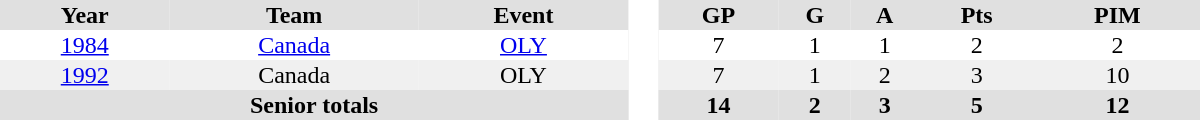<table border="0" cellpadding="1" cellspacing="0" style="text-align:center; width:50em">
<tr ALIGN="center" bgcolor="#e0e0e0">
<th>Year</th>
<th>Team</th>
<th>Event</th>
<th rowspan="99" bgcolor="#ffffff"> </th>
<th>GP</th>
<th>G</th>
<th>A</th>
<th>Pts</th>
<th>PIM</th>
</tr>
<tr>
<td><a href='#'>1984</a></td>
<td><a href='#'>Canada</a></td>
<td><a href='#'>OLY</a></td>
<td>7</td>
<td>1</td>
<td>1</td>
<td>2</td>
<td>2</td>
</tr>
<tr bgcolor="#f0f0f0">
<td><a href='#'>1992</a></td>
<td>Canada</td>
<td>OLY</td>
<td>7</td>
<td>1</td>
<td>2</td>
<td>3</td>
<td>10</td>
</tr>
<tr style="background:#e0e0e0;">
<th colspan="3">Senior totals</th>
<th>14</th>
<th>2</th>
<th>3</th>
<th>5</th>
<th>12</th>
</tr>
</table>
